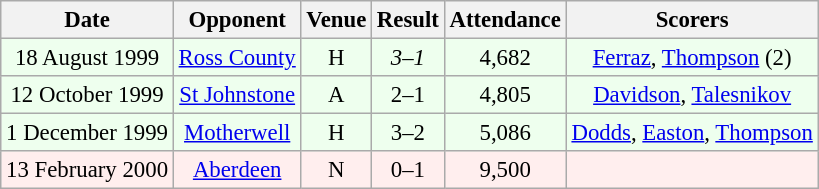<table class="wikitable sortable" style="font-size:95%; text-align:center">
<tr>
<th>Date</th>
<th>Opponent</th>
<th>Venue</th>
<th>Result</th>
<th>Attendance</th>
<th>Scorers</th>
</tr>
<tr bgcolor = "#EEFFEE">
<td>18 August 1999</td>
<td><a href='#'>Ross County</a></td>
<td>H</td>
<td><em>3–1</em></td>
<td>4,682</td>
<td><a href='#'>Ferraz</a>, <a href='#'>Thompson</a> (2)</td>
</tr>
<tr bgcolor = "#EEFFEE">
<td>12 October 1999</td>
<td><a href='#'>St Johnstone</a></td>
<td>A</td>
<td>2–1</td>
<td>4,805</td>
<td><a href='#'>Davidson</a>, <a href='#'>Talesnikov</a></td>
</tr>
<tr bgcolor = "#EEFFEE">
<td>1 December 1999</td>
<td><a href='#'>Motherwell</a></td>
<td>H</td>
<td>3–2</td>
<td>5,086</td>
<td><a href='#'>Dodds</a>, <a href='#'>Easton</a>, <a href='#'>Thompson</a></td>
</tr>
<tr bgcolor = "#FFEEEE">
<td>13 February 2000</td>
<td><a href='#'>Aberdeen</a></td>
<td>N</td>
<td>0–1</td>
<td>9,500</td>
<td></td>
</tr>
</table>
